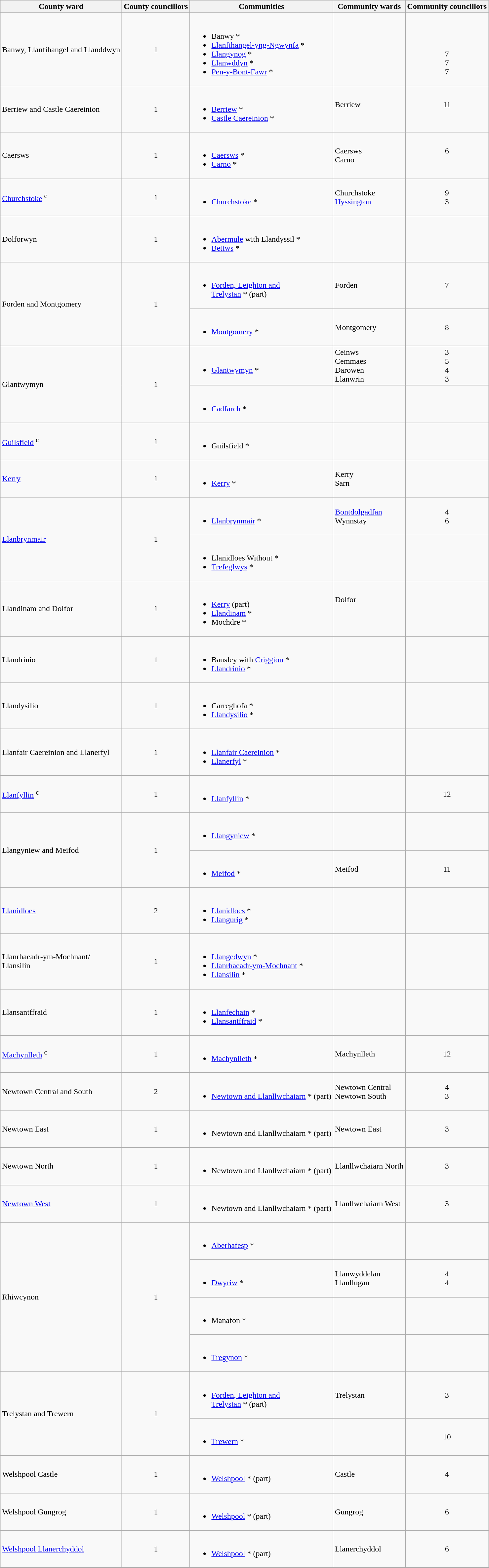<table class="wikitable sortable">
<tr>
<th>County ward</th>
<th>County councillors</th>
<th>Communities</th>
<th>Community wards</th>
<th>Community councillors</th>
</tr>
<tr>
<td>Banwy, Llanfihangel and Llanddwyn</td>
<td align="center">1</td>
<td><br><ul><li>Banwy *</li><li><a href='#'>Llanfihangel-yng-Ngwynfa</a> *</li><li><a href='#'>Llangynog</a> *</li><li><a href='#'>Llanwddyn</a> *</li><li><a href='#'>Pen-y-Bont-Fawr</a> *</li></ul></td>
<td></td>
<td align="center"> <br><br><br>7<br>7<br>7</td>
</tr>
<tr>
<td>Berriew and Castle Caereinion</td>
<td align="center">1</td>
<td><br><ul><li><a href='#'>Berriew</a> *</li><li><a href='#'>Castle Caereinion</a> *</li></ul></td>
<td>Berriew<br><br></td>
<td align="center">11 <br><br></td>
</tr>
<tr>
<td>Caersws</td>
<td align="center">1</td>
<td><br><ul><li><a href='#'>Caersws</a> *</li><li><a href='#'>Carno</a> *</li></ul></td>
<td>Caersws<br> Carno</td>
<td align="center">6 <br>  </td>
</tr>
<tr>
<td><a href='#'>Churchstoke</a> <sup>c</sup></td>
<td align="center">1</td>
<td><br><ul><li><a href='#'>Churchstoke</a> *</li></ul></td>
<td>Churchstoke <br> <a href='#'>Hyssington</a></td>
<td align="center">9<br> 3</td>
</tr>
<tr>
<td>Dolforwyn</td>
<td align="center">1</td>
<td><br><ul><li><a href='#'>Abermule</a> with Llandyssil *</li><li><a href='#'>Bettws</a> *</li></ul></td>
<td></td>
</tr>
<tr>
<td rowspan="2">Forden and Montgomery</td>
<td rowspan="2" align="center">1</td>
<td><br><ul><li><a href='#'>Forden, Leighton and<br>Trelystan</a> * (part)</li></ul></td>
<td>Forden</td>
<td align="center">7</td>
</tr>
<tr>
<td><br><ul><li><a href='#'>Montgomery</a> *</li></ul></td>
<td>Montgomery</td>
<td align="center">8 </td>
</tr>
<tr>
<td rowspan="2">Glantwymyn</td>
<td rowspan="2" align="center">1</td>
<td><br><ul><li><a href='#'>Glantwymyn</a> *</li></ul></td>
<td>Ceinws  <br>Cemmaes<br>Darowen<br>Llanwrin</td>
<td align="center">3<br>5<br>4<br>3</td>
</tr>
<tr>
<td><br><ul><li><a href='#'>Cadfarch</a> *</li></ul></td>
<td></td>
<td></td>
</tr>
<tr>
<td><a href='#'>Guilsfield</a> <sup>c</sup></td>
<td align="center">1</td>
<td><br><ul><li>Guilsfield *</li></ul></td>
<td></td>
<td></td>
</tr>
<tr>
<td><a href='#'>Kerry</a></td>
<td align="center">1</td>
<td><br><ul><li><a href='#'>Kerry</a> *</li></ul></td>
<td>Kerry <br>Sarn</td>
<td></td>
</tr>
<tr>
<td rowspan="2"><a href='#'>Llanbrynmair</a></td>
<td rowspan="2" align="center">1</td>
<td><br><ul><li><a href='#'>Llanbrynmair</a> *</li></ul></td>
<td><a href='#'>Bontdolgadfan</a><br>Wynnstay</td>
<td align="center">4<br> 6</td>
</tr>
<tr>
<td><br><ul><li>Llanidloes Without *</li><li><a href='#'>Trefeglwys</a> *</li></ul></td>
<td></td>
<td></td>
</tr>
<tr>
<td>Llandinam and Dolfor </td>
<td align="center">1</td>
<td><br><ul><li><a href='#'>Kerry</a> (part)</li><li><a href='#'>Llandinam</a> *</li><li>Mochdre *</li></ul></td>
<td>Dolfor<br><br><br></td>
<td></td>
</tr>
<tr>
<td>Llandrinio</td>
<td align="center">1</td>
<td><br><ul><li>Bausley with <a href='#'>Criggion</a> *</li><li><a href='#'>Llandrinio</a> *</li></ul></td>
<td></td>
<td></td>
</tr>
<tr>
<td>Llandysilio</td>
<td align="center">1</td>
<td><br><ul><li>Carreghofa *</li><li><a href='#'>Llandysilio</a> *</li></ul></td>
<td></td>
<td></td>
</tr>
<tr>
<td>Llanfair Caereinion and Llanerfyl</td>
<td align="center">1</td>
<td><br><ul><li><a href='#'>Llanfair Caereinion</a> *</li><li><a href='#'>Llanerfyl</a> *</li></ul></td>
<td></td>
<td></td>
</tr>
<tr>
<td><a href='#'>Llanfyllin</a> <sup>c</sup></td>
<td align="center">1</td>
<td><br><ul><li><a href='#'>Llanfyllin</a> *</li></ul></td>
<td></td>
<td align="center">12 </td>
</tr>
<tr>
<td rowspan="2">Llangyniew and Meifod</td>
<td align="center" rowspan="2">1</td>
<td><br><ul><li><a href='#'>Llangyniew</a> *</li></ul></td>
<td></td>
<td></td>
</tr>
<tr>
<td><br><ul><li><a href='#'>Meifod</a> *</li></ul></td>
<td>Meifod</td>
<td align="center">11 </td>
</tr>
<tr>
<td><a href='#'>Llanidloes</a></td>
<td align="center">2</td>
<td><br><ul><li><a href='#'>Llanidloes</a> *</li><li><a href='#'>Llangurig</a> *</li></ul></td>
<td></td>
<td></td>
</tr>
<tr>
<td>Llanrhaeadr-ym-Mochnant/<br>Llansilin</td>
<td align="center">1</td>
<td><br><ul><li><a href='#'>Llangedwyn</a> *</li><li><a href='#'>Llanrhaeadr-ym-Mochnant</a> *</li><li><a href='#'>Llansilin</a> *</li></ul></td>
<td></td>
<td></td>
</tr>
<tr>
<td>Llansantffraid</td>
<td align="center">1</td>
<td><br><ul><li><a href='#'>Llanfechain</a> *</li><li><a href='#'>Llansantffraid</a> *</li></ul></td>
<td></td>
<td></td>
</tr>
<tr>
<td><a href='#'>Machynlleth</a> <sup>c</sup></td>
<td align="center">1</td>
<td><br><ul><li><a href='#'>Machynlleth</a> *</li></ul></td>
<td>Machynlleth</td>
<td align="center">12 </td>
</tr>
<tr>
<td>Newtown Central and South</td>
<td align="center">2</td>
<td><br><ul><li><a href='#'>Newtown and Llanllwchaiarn</a> * (part)</li></ul></td>
<td>Newtown Central <br>Newtown South</td>
<td align="center">4<br> 3</td>
</tr>
<tr>
<td>Newtown East </td>
<td align="center">1</td>
<td><br><ul><li>Newtown and Llanllwchaiarn * (part)</li></ul></td>
<td>Newtown East </td>
<td align="center">3</td>
</tr>
<tr>
<td>Newtown North</td>
<td align="center">1</td>
<td><br><ul><li>Newtown and Llanllwchaiarn * (part)</li></ul></td>
<td>Llanllwchaiarn North </td>
<td align="center">3</td>
</tr>
<tr>
<td><a href='#'>Newtown West</a></td>
<td align="center">1</td>
<td><br><ul><li>Newtown and Llanllwchaiarn * (part)</li></ul></td>
<td>Llanllwchaiarn West </td>
<td align="center">3</td>
</tr>
<tr>
<td rowspan="4">Rhiwcynon</td>
<td rowspan="4" align="center">1</td>
<td><br><ul><li><a href='#'>Aberhafesp</a> *</li></ul></td>
<td></td>
<td align="center"></td>
</tr>
<tr>
<td><br><ul><li><a href='#'>Dwyriw</a> *</li></ul></td>
<td>Llanwyddelan<br> Llanllugan</td>
<td align="center">4<br>4</td>
</tr>
<tr>
<td><br><ul><li>Manafon *</li></ul></td>
<td></td>
<td align="center"></td>
</tr>
<tr>
<td><br><ul><li><a href='#'>Tregynon</a> *</li></ul></td>
<td></td>
<td align="center"></td>
</tr>
<tr>
<td rowspan="2">Trelystan and Trewern</td>
<td align="center" rowspan="2">1</td>
<td><br><ul><li><a href='#'>Forden, Leighton and<br>Trelystan</a> * (part)</li></ul></td>
<td>Trelystan</td>
<td align="center">3</td>
</tr>
<tr>
<td><br><ul><li><a href='#'>Trewern</a> *</li></ul></td>
<td></td>
<td align="center">10 </td>
</tr>
<tr>
<td>Welshpool Castle</td>
<td align="center">1</td>
<td><br><ul><li><a href='#'>Welshpool</a> * (part)</li></ul></td>
<td>Castle </td>
<td align="center">4</td>
</tr>
<tr>
<td>Welshpool Gungrog</td>
<td align="center">1</td>
<td><br><ul><li><a href='#'>Welshpool</a> * (part)</li></ul></td>
<td>Gungrog </td>
<td align="center">6</td>
</tr>
<tr>
<td><a href='#'>Welshpool Llanerchyddol</a></td>
<td align="center">1</td>
<td><br><ul><li><a href='#'>Welshpool</a> * (part)</li></ul></td>
<td>Llanerchyddol </td>
<td align="center">6</td>
</tr>
</table>
